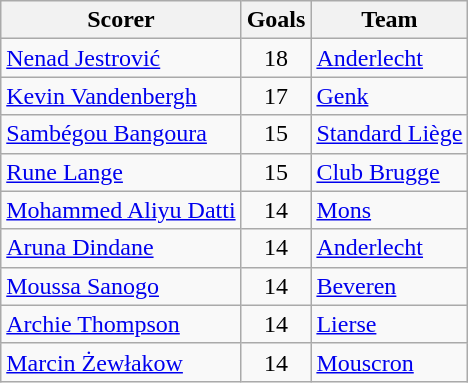<table class="wikitable">
<tr>
<th>Scorer</th>
<th>Goals</th>
<th>Team</th>
</tr>
<tr>
<td> <a href='#'>Nenad Jestrović</a></td>
<td style="text-align:center;">18</td>
<td><a href='#'>Anderlecht</a></td>
</tr>
<tr>
<td> <a href='#'>Kevin Vandenbergh</a></td>
<td style="text-align:center;">17</td>
<td><a href='#'>Genk</a></td>
</tr>
<tr>
<td> <a href='#'>Sambégou Bangoura</a></td>
<td style="text-align:center;">15</td>
<td><a href='#'>Standard Liège</a></td>
</tr>
<tr>
<td> <a href='#'>Rune Lange</a></td>
<td style="text-align:center;">15</td>
<td><a href='#'>Club Brugge</a></td>
</tr>
<tr>
<td> <a href='#'>Mohammed Aliyu Datti</a></td>
<td style="text-align:center;">14</td>
<td><a href='#'>Mons</a></td>
</tr>
<tr>
<td> <a href='#'>Aruna Dindane</a></td>
<td style="text-align:center;">14</td>
<td><a href='#'>Anderlecht</a></td>
</tr>
<tr>
<td> <a href='#'>Moussa Sanogo</a></td>
<td style="text-align:center;">14</td>
<td><a href='#'>Beveren</a></td>
</tr>
<tr>
<td> <a href='#'>Archie Thompson</a></td>
<td style="text-align:center;">14</td>
<td><a href='#'>Lierse</a></td>
</tr>
<tr>
<td> <a href='#'>Marcin Żewłakow</a></td>
<td style="text-align:center;">14</td>
<td><a href='#'>Mouscron</a></td>
</tr>
</table>
